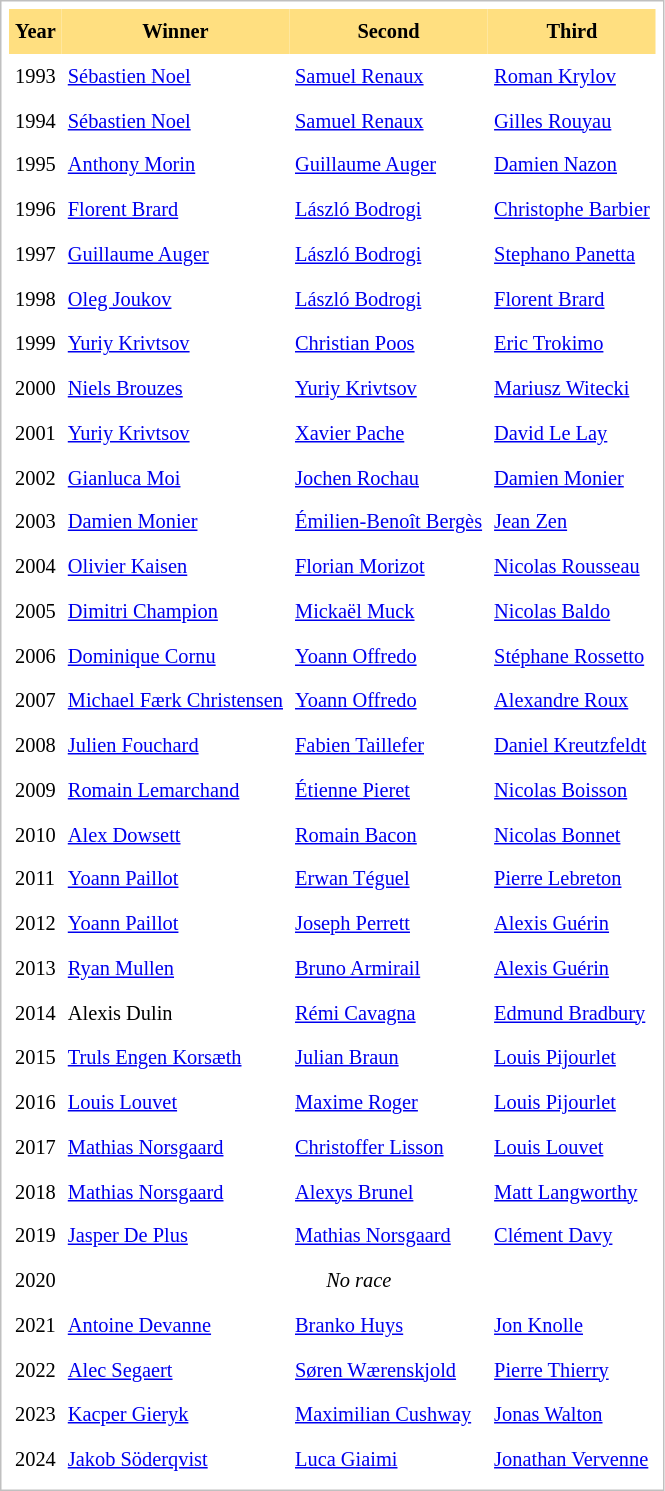<table cellpadding="4" cellspacing="0"  style="border: 1px solid silver; color: black; margin: 0 0 0.5em 0; background-color: white; padding: 5px; text-align: left; font-size:85%; vertical-align: top; line-height:1.6em;">
<tr>
<th scope=col; align="center" bgcolor="FFDF80">Year</th>
<th scope=col; align="center" bgcolor="FFDF80">Winner</th>
<th scope=col; align="center" bgcolor="FFDF80">Second</th>
<th scope=col; align="center" bgcolor="FFDF80">Third</th>
</tr>
<tr>
<td>1993</td>
<td> <a href='#'>Sébastien Noel</a></td>
<td> <a href='#'>Samuel Renaux</a></td>
<td> <a href='#'>Roman Krylov</a></td>
</tr>
<tr>
<td>1994</td>
<td> <a href='#'>Sébastien Noel</a></td>
<td> <a href='#'>Samuel Renaux</a></td>
<td> <a href='#'>Gilles Rouyau</a></td>
</tr>
<tr>
<td>1995</td>
<td> <a href='#'>Anthony Morin</a></td>
<td> <a href='#'>Guillaume Auger</a></td>
<td> <a href='#'>Damien Nazon</a></td>
</tr>
<tr>
<td>1996</td>
<td> <a href='#'>Florent Brard</a></td>
<td> <a href='#'>László Bodrogi</a></td>
<td> <a href='#'>Christophe Barbier</a></td>
</tr>
<tr>
<td>1997</td>
<td> <a href='#'>Guillaume Auger</a></td>
<td> <a href='#'>László Bodrogi</a></td>
<td> <a href='#'>Stephano Panetta</a></td>
</tr>
<tr>
<td>1998</td>
<td> <a href='#'>Oleg Joukov</a></td>
<td> <a href='#'>László Bodrogi</a></td>
<td> <a href='#'>Florent Brard</a></td>
</tr>
<tr>
<td>1999</td>
<td> <a href='#'>Yuriy Krivtsov</a></td>
<td> <a href='#'>Christian Poos</a></td>
<td> <a href='#'>Eric Trokimo</a></td>
</tr>
<tr>
<td>2000</td>
<td> <a href='#'>Niels Brouzes</a></td>
<td> <a href='#'>Yuriy Krivtsov</a></td>
<td> <a href='#'>Mariusz Witecki</a></td>
</tr>
<tr>
<td>2001</td>
<td> <a href='#'>Yuriy Krivtsov</a></td>
<td> <a href='#'>Xavier Pache</a></td>
<td> <a href='#'>David Le Lay</a></td>
</tr>
<tr>
<td>2002</td>
<td> <a href='#'>Gianluca Moi</a></td>
<td> <a href='#'>Jochen Rochau</a></td>
<td> <a href='#'>Damien Monier</a></td>
</tr>
<tr>
<td>2003</td>
<td> <a href='#'>Damien Monier</a></td>
<td> <a href='#'>Émilien-Benoît Bergès</a></td>
<td> <a href='#'>Jean Zen</a></td>
</tr>
<tr>
<td>2004</td>
<td> <a href='#'>Olivier Kaisen</a></td>
<td> <a href='#'>Florian Morizot</a></td>
<td> <a href='#'>Nicolas Rousseau</a></td>
</tr>
<tr>
<td>2005</td>
<td> <a href='#'>Dimitri Champion</a></td>
<td> <a href='#'>Mickaël Muck</a></td>
<td> <a href='#'>Nicolas Baldo</a></td>
</tr>
<tr>
<td>2006</td>
<td> <a href='#'>Dominique Cornu</a></td>
<td> <a href='#'>Yoann Offredo</a></td>
<td> <a href='#'>Stéphane Rossetto</a></td>
</tr>
<tr>
<td>2007</td>
<td> <a href='#'>Michael Færk Christensen</a></td>
<td> <a href='#'>Yoann Offredo</a></td>
<td> <a href='#'>Alexandre Roux</a></td>
</tr>
<tr>
<td>2008</td>
<td> <a href='#'>Julien Fouchard</a></td>
<td> <a href='#'>Fabien Taillefer</a></td>
<td> <a href='#'>Daniel Kreutzfeldt</a></td>
</tr>
<tr>
<td>2009</td>
<td> <a href='#'>Romain Lemarchand</a></td>
<td> <a href='#'>Étienne Pieret</a></td>
<td> <a href='#'>Nicolas Boisson</a></td>
</tr>
<tr>
<td>2010</td>
<td> <a href='#'>Alex Dowsett</a></td>
<td> <a href='#'>Romain Bacon</a></td>
<td> <a href='#'>Nicolas Bonnet</a></td>
</tr>
<tr>
<td>2011</td>
<td> <a href='#'>Yoann Paillot</a></td>
<td> <a href='#'>Erwan Téguel</a></td>
<td> <a href='#'>Pierre Lebreton</a></td>
</tr>
<tr>
<td>2012</td>
<td> <a href='#'>Yoann Paillot</a></td>
<td> <a href='#'>Joseph Perrett</a></td>
<td> <a href='#'>Alexis Guérin</a></td>
</tr>
<tr>
<td>2013</td>
<td> <a href='#'>Ryan Mullen</a></td>
<td> <a href='#'>Bruno Armirail</a></td>
<td> <a href='#'>Alexis Guérin</a></td>
</tr>
<tr>
<td>2014</td>
<td> Alexis Dulin</td>
<td> <a href='#'>Rémi Cavagna</a></td>
<td> <a href='#'>Edmund Bradbury</a></td>
</tr>
<tr>
<td>2015</td>
<td> <a href='#'>Truls Engen Korsæth</a></td>
<td> <a href='#'>Julian Braun</a></td>
<td> <a href='#'>Louis Pijourlet</a></td>
</tr>
<tr>
<td>2016</td>
<td> <a href='#'>Louis Louvet</a></td>
<td> <a href='#'>Maxime Roger</a></td>
<td> <a href='#'>Louis Pijourlet</a></td>
</tr>
<tr>
<td>2017</td>
<td> <a href='#'>Mathias Norsgaard</a></td>
<td> <a href='#'>Christoffer Lisson</a></td>
<td> <a href='#'>Louis Louvet</a></td>
</tr>
<tr>
<td>2018</td>
<td> <a href='#'>Mathias Norsgaard</a></td>
<td> <a href='#'>Alexys Brunel</a></td>
<td> <a href='#'>Matt Langworthy</a></td>
</tr>
<tr>
<td>2019</td>
<td> <a href='#'>Jasper De Plus</a></td>
<td> <a href='#'>Mathias Norsgaard</a></td>
<td> <a href='#'>Clément Davy</a></td>
</tr>
<tr>
<td>2020</td>
<td colspan=3 align=center><em>No race</em></td>
</tr>
<tr>
<td>2021</td>
<td> <a href='#'>Antoine Devanne</a></td>
<td> <a href='#'>Branko Huys</a></td>
<td> <a href='#'>Jon Knolle</a></td>
</tr>
<tr>
<td>2022</td>
<td> <a href='#'>Alec Segaert</a></td>
<td> <a href='#'>Søren Wærenskjold</a></td>
<td> <a href='#'>Pierre Thierry</a></td>
</tr>
<tr>
<td>2023</td>
<td> <a href='#'>Kacper Gieryk</a></td>
<td> <a href='#'>Maximilian Cushway</a></td>
<td> <a href='#'>Jonas Walton</a></td>
</tr>
<tr>
<td>2024</td>
<td> <a href='#'>Jakob Söderqvist</a></td>
<td> <a href='#'>Luca Giaimi</a></td>
<td> <a href='#'>Jonathan Vervenne</a></td>
</tr>
</table>
